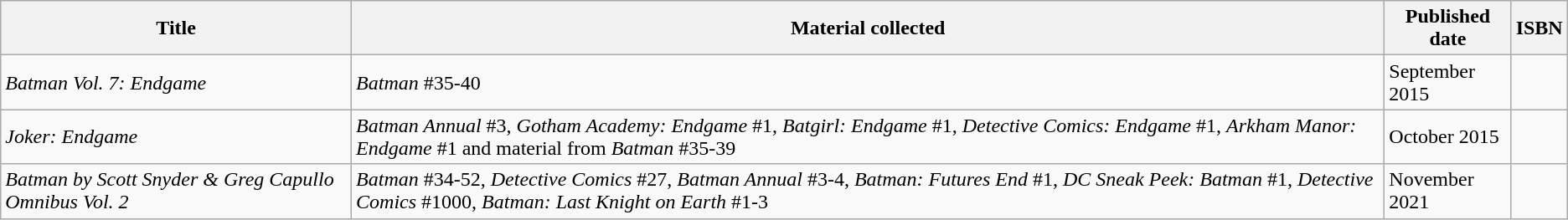<table class="wikitable">
<tr>
<th>Title</th>
<th>Material collected</th>
<th>Published date</th>
<th>ISBN</th>
</tr>
<tr>
<td><em>Batman Vol. 7: Endgame</em></td>
<td><em>Batman</em> #35-40</td>
<td>September 2015</td>
<td></td>
</tr>
<tr>
<td><em>Joker: Endgame</em></td>
<td><em>Batman Annual</em> #3, <em>Gotham Academy: Endgame</em> #1, <em>Batgirl: Endgame</em> #1, <em>Detective Comics: Endgame</em> #1, <em>Arkham Manor: Endgame</em> #1 and material from <em>Batman</em> #35-39</td>
<td>October 2015</td>
<td></td>
</tr>
<tr>
<td><em>Batman by Scott Snyder & Greg Capullo Omnibus Vol. 2</em></td>
<td><em>Batman</em> #34-52, <em>Detective Comics</em> #27, <em>Batman Annual</em> #3-4, <em>Batman: Futures End</em> #1, <em>DC Sneak Peek: Batman</em> #1, <em>Detective Comics</em> #1000, <em>Batman: Last Knight on Earth</em> #1-3</td>
<td>November 2021</td>
<td></td>
</tr>
</table>
